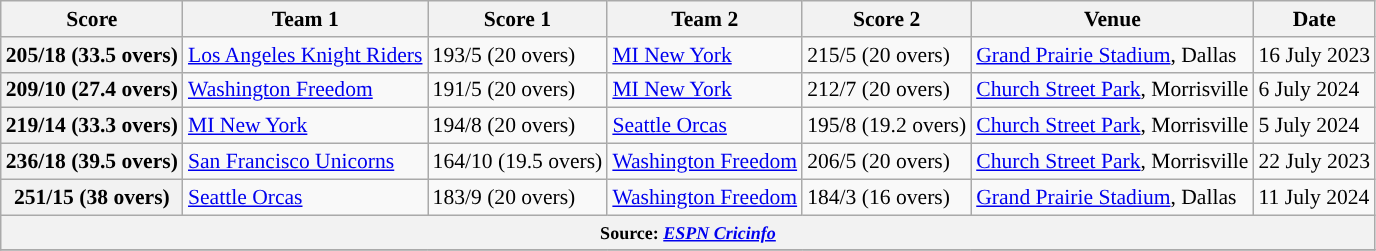<table class="wikitable sortable" style="text-align:left;font-size:90%;">
<tr>
<th>Score</th>
<th>Team 1</th>
<th>Score 1</th>
<th>Team 2</th>
<th>Score 2</th>
<th>Venue</th>
<th>Date</th>
</tr>
<tr>
<th>205/18 (33.5 overs)</th>
<td><a href='#'>Los Angeles Knight Riders</a></td>
<td>193/5 (20 overs)</td>
<td><a href='#'>MI New York</a></td>
<td>215/5 (20 overs)</td>
<td><a href='#'>Grand Prairie Stadium</a>, Dallas</td>
<td>16 July 2023</td>
</tr>
<tr>
<th>209/10 (27.4 overs)</th>
<td><a href='#'>Washington Freedom</a></td>
<td>191/5 (20 overs)</td>
<td><a href='#'>MI New York</a></td>
<td>212/7 (20 overs)</td>
<td><a href='#'>Church Street Park</a>, Morrisville</td>
<td>6 July 2024</td>
</tr>
<tr>
<th>219/14 (33.3 overs)</th>
<td><a href='#'>MI New York</a></td>
<td>194/8 (20 overs)</td>
<td><a href='#'>Seattle Orcas</a></td>
<td>195/8 (19.2 overs)</td>
<td><a href='#'>Church Street Park</a>, Morrisville</td>
<td>5 July 2024</td>
</tr>
<tr>
<th>236/18 (39.5 overs)</th>
<td><a href='#'>San Francisco Unicorns</a></td>
<td>164/10 (19.5 overs)</td>
<td><a href='#'>Washington Freedom</a></td>
<td>206/5 (20 overs)</td>
<td><a href='#'>Church Street Park</a>, Morrisville</td>
<td>22 July 2023</td>
</tr>
<tr>
<th>251/15 (38 overs)</th>
<td><a href='#'>Seattle Orcas</a></td>
<td>183/9 (20 overs)</td>
<td><a href='#'>Washington Freedom</a></td>
<td>184/3 (16 overs)</td>
<td><a href='#'>Grand Prairie Stadium</a>, Dallas</td>
<td>11 July 2024</td>
</tr>
<tr>
<th colspan=7><small><strong>Source:</strong> <em><a href='#'>ESPN Cricinfo</a></em></small></th>
</tr>
<tr>
</tr>
</table>
